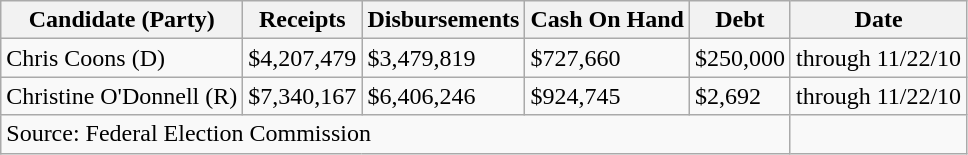<table class="wikitable sortable">
<tr>
<th>Candidate (Party)</th>
<th>Receipts</th>
<th>Disbursements</th>
<th>Cash On Hand</th>
<th>Debt</th>
<th>Date</th>
</tr>
<tr>
<td>Chris Coons (D)</td>
<td>$4,207,479</td>
<td>$3,479,819</td>
<td>$727,660</td>
<td>$250,000</td>
<td>through 11/22/10</td>
</tr>
<tr>
<td>Christine O'Donnell (R)</td>
<td>$7,340,167</td>
<td>$6,406,246</td>
<td>$924,745</td>
<td>$2,692</td>
<td>through 11/22/10</td>
</tr>
<tr>
<td colspan=5>Source: Federal Election Commission</td>
</tr>
</table>
